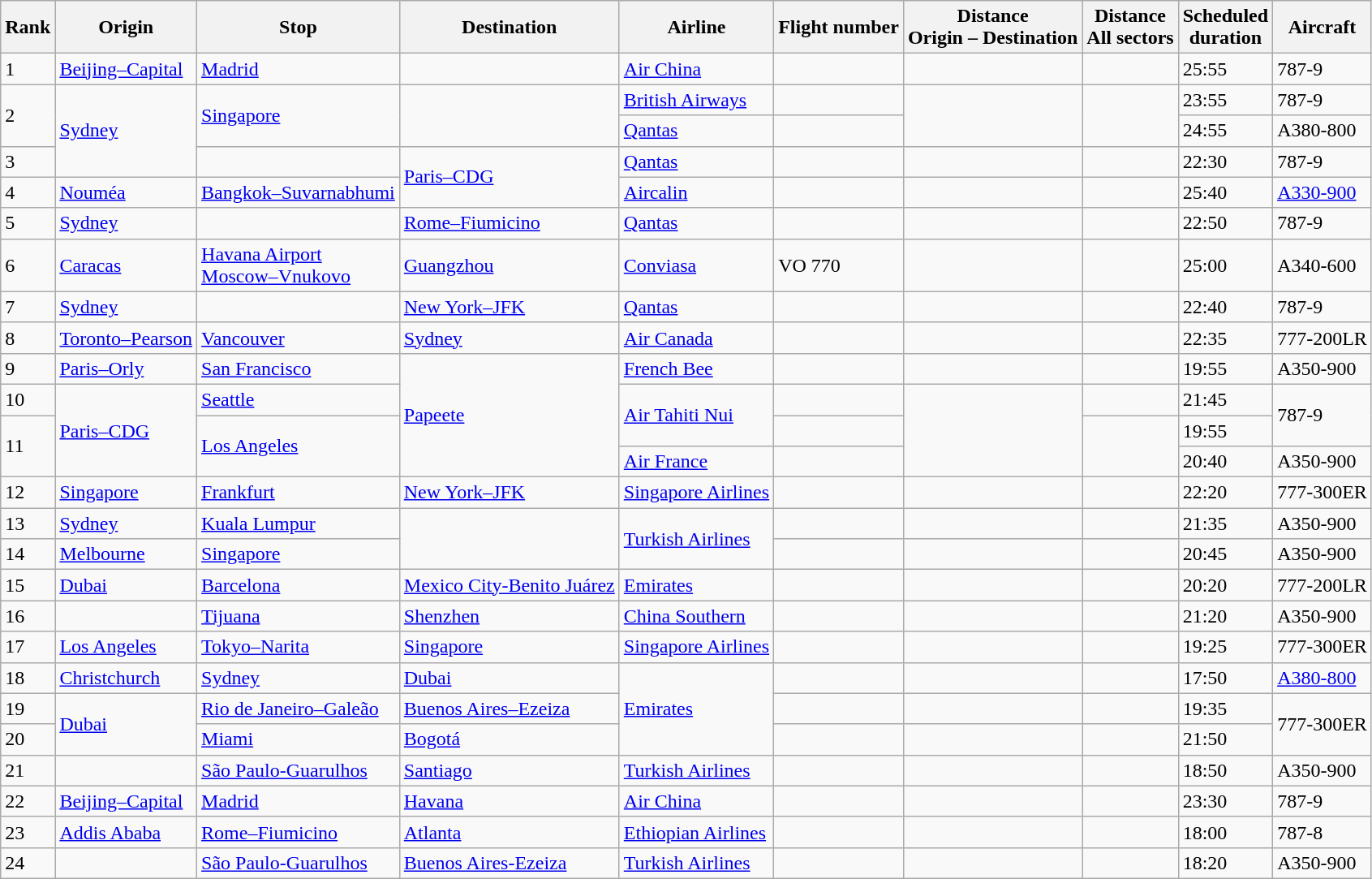<table class="wikitable sortable sticky-header">
<tr>
<th>Rank</th>
<th>Origin</th>
<th>Stop</th>
<th>Destination</th>
<th>Airline</th>
<th>Flight number</th>
<th>Distance<br>Origin – Destination</th>
<th>Distance<br>All sectors</th>
<th data-sort-type="time">Scheduled<br>duration</th>
<th>Aircraft</th>
</tr>
<tr>
<td>1</td>
<td> <a href='#'>Beijing–Capital</a></td>
<td> <a href='#'>Madrid</a></td>
<td> </td>
<td><a href='#'>Air China</a></td>
<td></td>
<td></td>
<td></td>
<td>25:55</td>
<td>787-9</td>
</tr>
<tr>
<td rowspan="2">2</td>
<td rowspan="3"> <a href='#'>Sydney</a></td>
<td rowspan="2"> <a href='#'>Singapore</a></td>
<td rowspan="2"> </td>
<td><a href='#'>British Airways</a></td>
<td></td>
<td rowspan="2"></td>
<td rowspan="2"></td>
<td>23:55</td>
<td>787-9</td>
</tr>
<tr>
<td><a href='#'>Qantas</a></td>
<td></td>
<td>24:55</td>
<td>A380-800</td>
</tr>
<tr>
<td>3</td>
<td></td>
<td rowspan="2"> <a href='#'>Paris–CDG</a></td>
<td><a href='#'>Qantas</a></td>
<td></td>
<td></td>
<td></td>
<td>22:30</td>
<td>787-9</td>
</tr>
<tr>
<td>4</td>
<td> <a href='#'>Nouméa</a></td>
<td> <a href='#'>Bangkok–Suvarnabhumi</a></td>
<td><a href='#'>Aircalin</a></td>
<td></td>
<td></td>
<td></td>
<td>25:40</td>
<td><a href='#'>A330-900</a></td>
</tr>
<tr>
<td>5</td>
<td> <a href='#'>Sydney</a></td>
<td></td>
<td> <a href='#'>Rome–Fiumicino</a></td>
<td><a href='#'>Qantas</a></td>
<td></td>
<td></td>
<td></td>
<td>22:50</td>
<td>787-9</td>
</tr>
<tr>
<td>6</td>
<td> <a href='#'>Caracas</a></td>
<td> <a href='#'>Havana Airport</a> <br> <a href='#'>Moscow–Vnukovo</a></td>
<td> <a href='#'>Guangzhou</a></td>
<td><a href='#'>Conviasa</a></td>
<td>VO 770</td>
<td></td>
<td></td>
<td>25:00</td>
<td>A340-600</td>
</tr>
<tr>
<td>7</td>
<td> <a href='#'>Sydney</a></td>
<td></td>
<td> <a href='#'>New York–JFK</a></td>
<td><a href='#'>Qantas</a></td>
<td></td>
<td></td>
<td></td>
<td>22:40</td>
<td>787-9</td>
</tr>
<tr>
<td>8</td>
<td> <a href='#'>Toronto–Pearson</a></td>
<td> <a href='#'>Vancouver</a></td>
<td> <a href='#'>Sydney</a></td>
<td><a href='#'>Air Canada</a></td>
<td></td>
<td></td>
<td></td>
<td>22:35</td>
<td>777-200LR</td>
</tr>
<tr>
<td>9</td>
<td> <a href='#'>Paris–Orly</a></td>
<td> <a href='#'>San Francisco</a></td>
<td rowspan="4"> <a href='#'>Papeete</a></td>
<td><a href='#'>French Bee</a></td>
<td></td>
<td></td>
<td></td>
<td>19:55</td>
<td>A350-900</td>
</tr>
<tr>
<td>10</td>
<td rowspan="3"> <a href='#'>Paris–CDG</a></td>
<td> <a href='#'>Seattle</a></td>
<td rowspan="2"><a href='#'>Air Tahiti Nui</a></td>
<td></td>
<td rowspan="3"></td>
<td></td>
<td>21:45</td>
<td rowspan="2">787-9</td>
</tr>
<tr>
<td rowspan="2">11</td>
<td rowspan="2"> <a href='#'>Los Angeles</a></td>
<td></td>
<td rowspan="2"></td>
<td>19:55</td>
</tr>
<tr>
<td><a href='#'>Air France</a></td>
<td></td>
<td>20:40</td>
<td>A350-900</td>
</tr>
<tr>
<td>12</td>
<td> <a href='#'>Singapore</a></td>
<td> <a href='#'>Frankfurt</a></td>
<td> <a href='#'>New York–JFK</a></td>
<td><a href='#'>Singapore Airlines</a></td>
<td></td>
<td></td>
<td></td>
<td>22:20</td>
<td>777-300ER</td>
</tr>
<tr>
<td>13</td>
<td> <a href='#'>Sydney</a></td>
<td> <a href='#'>Kuala Lumpur</a></td>
<td rowspan="2"></td>
<td rowspan="2"><a href='#'>Turkish Airlines</a></td>
<td></td>
<td></td>
<td></td>
<td>21:35</td>
<td>A350-900</td>
</tr>
<tr>
<td>14</td>
<td> <a href='#'>Melbourne</a></td>
<td> <a href='#'>Singapore</a></td>
<td></td>
<td></td>
<td></td>
<td>20:45</td>
<td>A350-900</td>
</tr>
<tr>
<td>15</td>
<td> <a href='#'>Dubai</a></td>
<td> <a href='#'>Barcelona</a></td>
<td> <a href='#'>Mexico City-Benito Juárez</a></td>
<td><a href='#'>Emirates</a></td>
<td></td>
<td></td>
<td></td>
<td>20:20</td>
<td>777-200LR</td>
</tr>
<tr>
<td>16</td>
<td></td>
<td> <a href='#'>Tijuana</a></td>
<td> <a href='#'>Shenzhen</a></td>
<td><a href='#'>China Southern</a></td>
<td></td>
<td></td>
<td></td>
<td>21:20 </td>
<td>A350-900</td>
</tr>
<tr>
<td>17</td>
<td> <a href='#'>Los Angeles</a></td>
<td> <a href='#'>Tokyo–Narita</a></td>
<td> <a href='#'>Singapore</a></td>
<td><a href='#'>Singapore Airlines</a></td>
<td></td>
<td></td>
<td></td>
<td 19:25>19:25</td>
<td>777-300ER</td>
</tr>
<tr>
<td>18</td>
<td> <a href='#'>Christchurch</a></td>
<td> <a href='#'>Sydney</a></td>
<td> <a href='#'>Dubai</a></td>
<td rowspan="3"><a href='#'>Emirates</a></td>
<td></td>
<td></td>
<td></td>
<td>17:50</td>
<td><a href='#'>A380-800</a></td>
</tr>
<tr>
<td>19</td>
<td rowspan="2"> <a href='#'>Dubai</a></td>
<td> <a href='#'>Rio de Janeiro–Galeão</a></td>
<td> <a href='#'>Buenos Aires–Ezeiza</a></td>
<td></td>
<td></td>
<td></td>
<td>19:35</td>
<td rowspan="2">777-300ER</td>
</tr>
<tr>
<td>20</td>
<td> <a href='#'>Miami</a></td>
<td> <a href='#'>Bogotá</a></td>
<td></td>
<td></td>
<td></td>
<td>21:50</td>
</tr>
<tr>
<td>21</td>
<td></td>
<td> <a href='#'>São Paulo-Guarulhos</a></td>
<td> <a href='#'>Santiago</a></td>
<td><a href='#'>Turkish Airlines</a></td>
<td></td>
<td></td>
<td></td>
<td>18:50</td>
<td>A350-900</td>
</tr>
<tr>
<td>22</td>
<td> <a href='#'>Beijing–Capital</a></td>
<td> <a href='#'>Madrid</a></td>
<td> <a href='#'>Havana</a></td>
<td><a href='#'>Air China</a></td>
<td></td>
<td></td>
<td></td>
<td>23:30</td>
<td>787-9</td>
</tr>
<tr>
<td>23</td>
<td> <a href='#'>Addis Ababa</a></td>
<td> <a href='#'>Rome–Fiumicino</a></td>
<td> <a href='#'>Atlanta</a></td>
<td><a href='#'>Ethiopian Airlines</a></td>
<td></td>
<td></td>
<td></td>
<td>18:00</td>
<td>787-8</td>
</tr>
<tr>
<td>24</td>
<td></td>
<td> <a href='#'>São Paulo-Guarulhos</a></td>
<td> <a href='#'>Buenos Aires-Ezeiza</a></td>
<td><a href='#'>Turkish Airlines</a></td>
<td></td>
<td></td>
<td></td>
<td>18:20</td>
<td>A350-900</td>
</tr>
</table>
